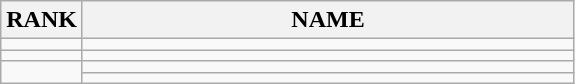<table class="wikitable">
<tr>
<th>RANK</th>
<th style="width: 20em">NAME</th>
</tr>
<tr>
<td align="center"></td>
<td></td>
</tr>
<tr>
<td align="center"></td>
<td></td>
</tr>
<tr>
<td rowspan=2 align="center"></td>
<td></td>
</tr>
<tr>
<td></td>
</tr>
</table>
